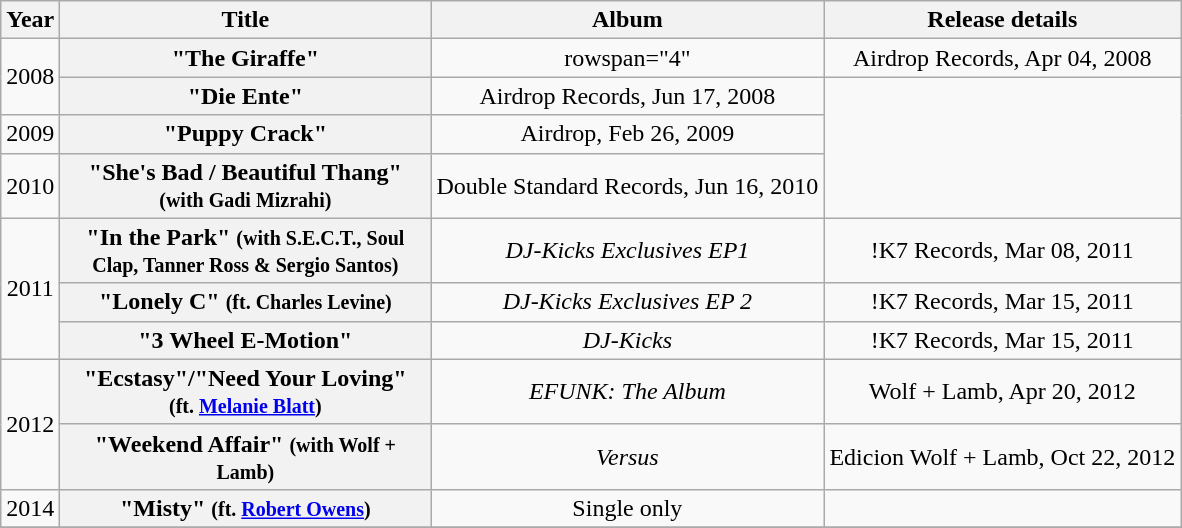<table class="wikitable plainrowheaders" style="text-align:center;">
<tr>
<th scope="col" rowspan="1">Year</th>
<th scope="col" rowspan="1"  style="width:15em;">Title</th>
<th scope="col" rowspan="1">Album</th>
<th scope="col" rowspan="1">Release details</th>
</tr>
<tr>
<td rowspan="2">2008</td>
<th scope="row">"The Giraffe"</th>
<td>rowspan="4" </td>
<td>Airdrop Records, Apr 04, 2008</td>
</tr>
<tr>
<th scope="row">"Die Ente"</th>
<td>Airdrop Records, Jun 17, 2008</td>
</tr>
<tr>
<td rowspan="1">2009</td>
<th scope="row">"Puppy Crack"</th>
<td>Airdrop, Feb 26, 2009</td>
</tr>
<tr>
<td rowspan="1">2010</td>
<th scope="row">"She's Bad / Beautiful Thang"<br><small>(with Gadi Mizrahi)</small></th>
<td>Double Standard Records, Jun 16, 2010</td>
</tr>
<tr>
<td rowspan="3">2011</td>
<th scope="row">"In the Park" <small>(with S.E.C.T., Soul Clap, Tanner Ross & Sergio Santos)</small></th>
<td><em>DJ-Kicks Exclusives EP1</em></td>
<td>!K7 Records, Mar 08, 2011</td>
</tr>
<tr>
<th scope="row">"Lonely C" <small>(ft. Charles Levine)</small></th>
<td><em>DJ-Kicks Exclusives EP 2</em></td>
<td>!K7 Records, Mar 15, 2011</td>
</tr>
<tr>
<th scope="row">"3 Wheel E-Motion"</th>
<td><em>DJ-Kicks</em></td>
<td>!K7 Records, Mar 15, 2011</td>
</tr>
<tr>
<td rowspan="2">2012</td>
<th scope="row">"Ecstasy"/"Need Your Loving"<br><small>(ft. <a href='#'>Melanie Blatt</a>)</small></th>
<td><em> EFUNK: The Album</em></td>
<td>Wolf + Lamb, Apr 20, 2012</td>
</tr>
<tr>
<th scope="row">"Weekend Affair" <small>(with Wolf + Lamb)</small></th>
<td><em>Versus</em></td>
<td>Edicion Wolf + Lamb, Oct 22, 2012</td>
</tr>
<tr>
<td rowspan="1">2014</td>
<th scope="row">"Misty" <small>(ft. <a href='#'>Robert Owens</a>)</small></th>
<td>Single only</td>
<td></td>
</tr>
<tr>
</tr>
</table>
